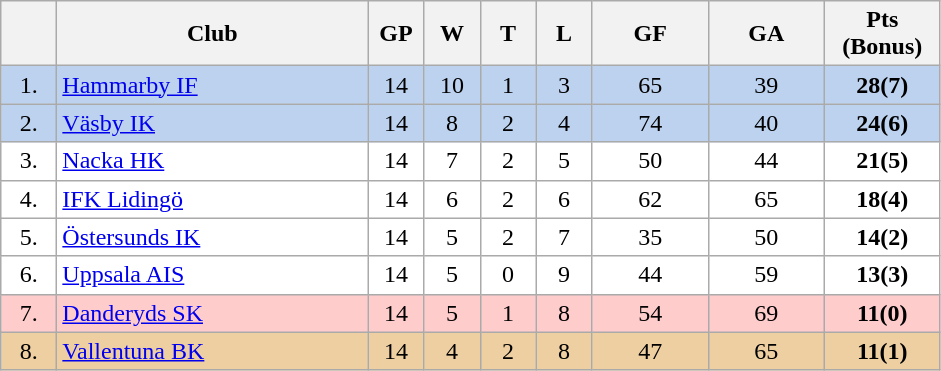<table class="wikitable">
<tr>
<th width="30"></th>
<th width="200">Club</th>
<th width="30">GP</th>
<th width="30">W</th>
<th width="30">T</th>
<th width="30">L</th>
<th width="70">GF</th>
<th width="70">GA</th>
<th width="70">Pts (Bonus)</th>
</tr>
<tr bgcolor="#BCD2EE" align="center">
<td>1.</td>
<td align="left"><a href='#'>Hammarby IF</a></td>
<td>14</td>
<td>10</td>
<td>1</td>
<td>3</td>
<td>65</td>
<td>39</td>
<td><strong>28(7)</strong></td>
</tr>
<tr bgcolor="#BCD2EE" align="center">
<td>2.</td>
<td align="left"><a href='#'>Väsby IK</a></td>
<td>14</td>
<td>8</td>
<td>2</td>
<td>4</td>
<td>74</td>
<td>40</td>
<td><strong>24(6)</strong></td>
</tr>
<tr bgcolor="#FFFFFF" align="center">
<td>3.</td>
<td align="left"><a href='#'>Nacka HK</a></td>
<td>14</td>
<td>7</td>
<td>2</td>
<td>5</td>
<td>50</td>
<td>44</td>
<td><strong>21(5)</strong></td>
</tr>
<tr bgcolor="#FFFFFF" align="center">
<td>4.</td>
<td align="left"><a href='#'>IFK Lidingö</a></td>
<td>14</td>
<td>6</td>
<td>2</td>
<td>6</td>
<td>62</td>
<td>65</td>
<td><strong>18(4)</strong></td>
</tr>
<tr bgcolor="#FFFFFF" align="center">
<td>5.</td>
<td align="left"><a href='#'>Östersunds IK</a></td>
<td>14</td>
<td>5</td>
<td>2</td>
<td>7</td>
<td>35</td>
<td>50</td>
<td><strong>14(2)</strong></td>
</tr>
<tr bgcolor="#FFFFFF" align="center">
<td>6.</td>
<td align="left"><a href='#'>Uppsala AIS</a></td>
<td>14</td>
<td>5</td>
<td>0</td>
<td>9</td>
<td>44</td>
<td>59</td>
<td><strong>13(3)</strong></td>
</tr>
<tr bgcolor="#FFCCCC" align="center">
<td>7.</td>
<td align="left"><a href='#'>Danderyds SK</a></td>
<td>14</td>
<td>5</td>
<td>1</td>
<td>8</td>
<td>54</td>
<td>69</td>
<td><strong>11(0)</strong></td>
</tr>
<tr bgcolor="#EECFA1" align="center">
<td>8.</td>
<td align="left"><a href='#'>Vallentuna BK</a></td>
<td>14</td>
<td>4</td>
<td>2</td>
<td>8</td>
<td>47</td>
<td>65</td>
<td><strong>11(1)</strong></td>
</tr>
</table>
